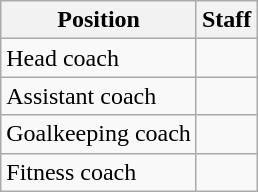<table class=wikitable>
<tr>
<th>Position</th>
<th>Staff</th>
</tr>
<tr>
<td>Head coach</td>
<td></td>
</tr>
<tr>
<td>Assistant coach</td>
<td></td>
</tr>
<tr>
<td>Goalkeeping coach</td>
<td></td>
</tr>
<tr>
<td>Fitness coach</td>
<td></td>
</tr>
</table>
